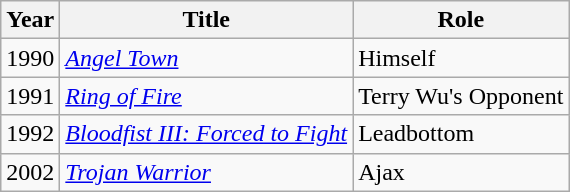<table class="wikitable sortable">
<tr>
<th>Year</th>
<th>Title</th>
<th>Role</th>
</tr>
<tr>
<td>1990</td>
<td><em><a href='#'>Angel Town</a></em></td>
<td>Himself</td>
</tr>
<tr>
<td>1991</td>
<td><em><a href='#'>Ring of Fire</a></em></td>
<td>Terry Wu's Opponent</td>
</tr>
<tr>
<td>1992</td>
<td><em> <a href='#'>Bloodfist III: Forced to Fight</a> </em></td>
<td>Leadbottom</td>
</tr>
<tr>
<td>2002</td>
<td><em> <a href='#'>Trojan Warrior</a> </em></td>
<td>Ajax</td>
</tr>
</table>
